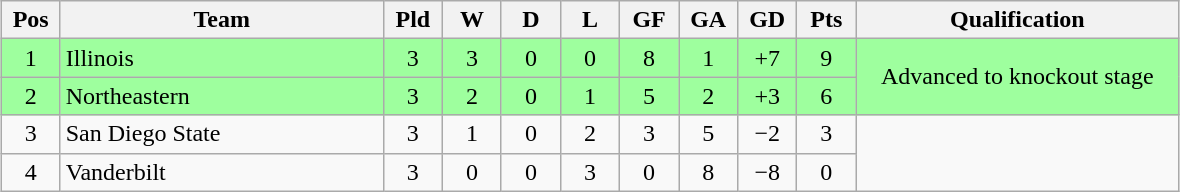<table class="wikitable" style="text-align:center; margin: 1em auto">
<tr>
<th style="width:2em">Pos</th>
<th style="width:13em">Team</th>
<th style="width:2em">Pld</th>
<th style="width:2em">W</th>
<th style="width:2em">D</th>
<th style="width:2em">L</th>
<th style="width:2em">GF</th>
<th style="width:2em">GA</th>
<th style="width:2em">GD</th>
<th style="width:2em">Pts</th>
<th style="width:13em">Qualification</th>
</tr>
<tr bgcolor="#9eff9e">
<td>1</td>
<td style="text-align:left">Illinois</td>
<td>3</td>
<td>3</td>
<td>0</td>
<td>0</td>
<td>8</td>
<td>1</td>
<td>+7</td>
<td>9</td>
<td rowspan="2">Advanced to knockout stage</td>
</tr>
<tr bgcolor="#9eff9e">
<td>2</td>
<td style="text-align:left">Northeastern</td>
<td>3</td>
<td>2</td>
<td>0</td>
<td>1</td>
<td>5</td>
<td>2</td>
<td>+3</td>
<td>6</td>
</tr>
<tr>
<td>3</td>
<td style="text-align:left">San Diego State</td>
<td>3</td>
<td>1</td>
<td>0</td>
<td>2</td>
<td>3</td>
<td>5</td>
<td>−2</td>
<td>3</td>
</tr>
<tr>
<td>4</td>
<td style="text-align:left">Vanderbilt</td>
<td>3</td>
<td>0</td>
<td>0</td>
<td>3</td>
<td>0</td>
<td>8</td>
<td>−8</td>
<td>0</td>
</tr>
</table>
